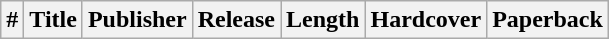<table class="wikitable">
<tr>
<th>#</th>
<th>Title</th>
<th>Publisher</th>
<th>Release</th>
<th>Length</th>
<th>Hardcover</th>
<th>Paperback<br>













</th>
</tr>
</table>
